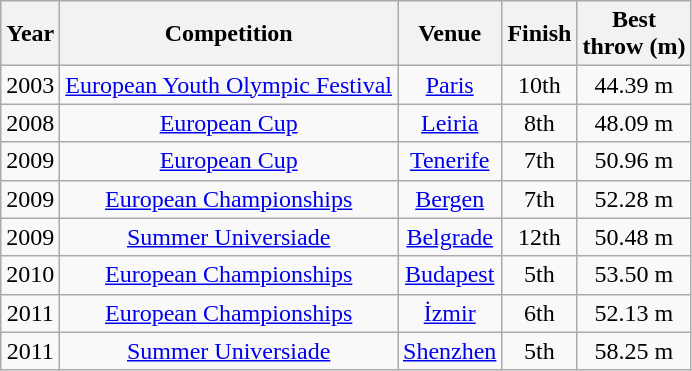<table class="wikitable" width="auto" style="text-align: center">
<tr>
<th>Year</th>
<th>Competition</th>
<th>Venue</th>
<th>Finish</th>
<th>Best <br> throw (m)</th>
</tr>
<tr>
<td>2003</td>
<td><a href='#'>European Youth Olympic Festival</a></td>
<td> <a href='#'>Paris</a></td>
<td>10th</td>
<td>44.39 m</td>
</tr>
<tr>
<td>2008</td>
<td><a href='#'>European Cup</a></td>
<td> <a href='#'>Leiria</a></td>
<td>8th</td>
<td>48.09 m</td>
</tr>
<tr>
<td>2009</td>
<td><a href='#'>European Cup</a></td>
<td> <a href='#'>Tenerife</a></td>
<td>7th</td>
<td>50.96 m</td>
</tr>
<tr>
<td>2009</td>
<td><a href='#'>European Championships</a></td>
<td> <a href='#'>Bergen</a></td>
<td>7th</td>
<td>52.28 m</td>
</tr>
<tr>
<td>2009</td>
<td><a href='#'>Summer Universiade</a></td>
<td> <a href='#'>Belgrade</a></td>
<td>12th</td>
<td>50.48 m</td>
</tr>
<tr>
<td>2010</td>
<td><a href='#'>European Championships</a></td>
<td> <a href='#'>Budapest</a></td>
<td>5th</td>
<td>53.50 m</td>
</tr>
<tr>
<td>2011</td>
<td><a href='#'>European Championships</a></td>
<td> <a href='#'>İzmir</a></td>
<td>6th</td>
<td>52.13 m</td>
</tr>
<tr>
<td>2011</td>
<td><a href='#'>Summer Universiade</a></td>
<td> <a href='#'>Shenzhen</a></td>
<td>5th</td>
<td>58.25 m</td>
</tr>
</table>
